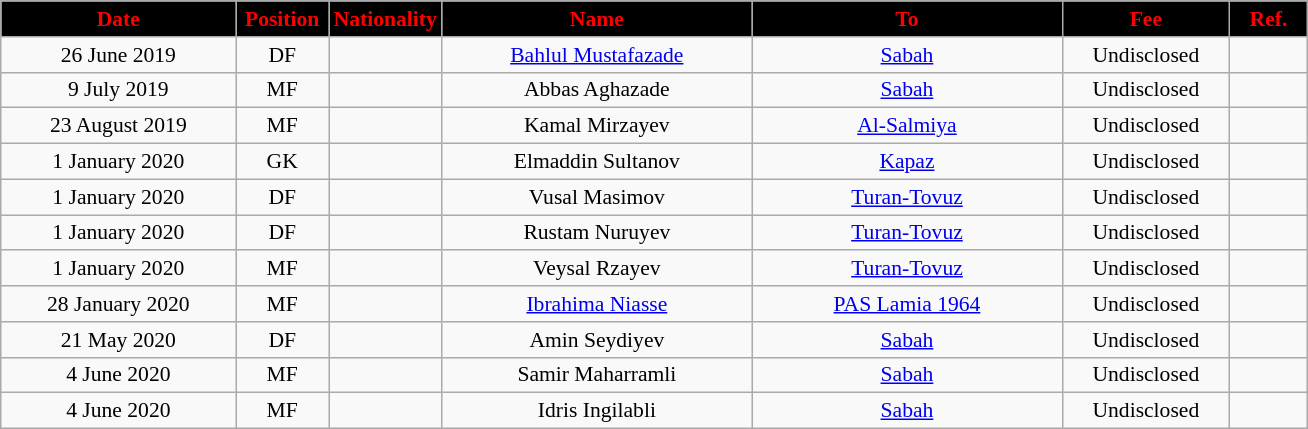<table class="wikitable"  style="text-align:center; font-size:90%; ">
<tr>
<th style="background:#000000; color:#FF0000; width:150px;">Date</th>
<th style="background:#000000; color:#FF0000; width:55px;">Position</th>
<th style="background:#000000; color:#FF0000; width:55px;">Nationality</th>
<th style="background:#000000; color:#FF0000; width:200px;">Name</th>
<th style="background:#000000; color:#FF0000; width:200px;">To</th>
<th style="background:#000000; color:#FF0000; width:105px;">Fee</th>
<th style="background:#000000; color:#FF0000; width:45px;">Ref.</th>
</tr>
<tr>
<td>26 June 2019</td>
<td>DF</td>
<td></td>
<td><a href='#'>Bahlul Mustafazade</a></td>
<td><a href='#'>Sabah</a></td>
<td>Undisclosed</td>
<td></td>
</tr>
<tr>
<td>9 July 2019</td>
<td>MF</td>
<td></td>
<td>Abbas Aghazade</td>
<td><a href='#'>Sabah</a></td>
<td>Undisclosed</td>
<td></td>
</tr>
<tr>
<td>23 August 2019</td>
<td>MF</td>
<td></td>
<td>Kamal Mirzayev</td>
<td><a href='#'>Al-Salmiya</a></td>
<td>Undisclosed</td>
<td></td>
</tr>
<tr>
<td>1 January 2020</td>
<td>GK</td>
<td></td>
<td>Elmaddin Sultanov</td>
<td><a href='#'>Kapaz</a></td>
<td>Undisclosed</td>
<td></td>
</tr>
<tr>
<td>1 January 2020</td>
<td>DF</td>
<td></td>
<td>Vusal Masimov</td>
<td><a href='#'>Turan-Tovuz</a></td>
<td>Undisclosed</td>
<td></td>
</tr>
<tr>
<td>1 January 2020</td>
<td>DF</td>
<td></td>
<td>Rustam Nuruyev</td>
<td><a href='#'>Turan-Tovuz</a></td>
<td>Undisclosed</td>
<td></td>
</tr>
<tr>
<td>1 January 2020</td>
<td>MF</td>
<td></td>
<td>Veysal Rzayev</td>
<td><a href='#'>Turan-Tovuz</a></td>
<td>Undisclosed</td>
<td></td>
</tr>
<tr>
<td>28 January 2020</td>
<td>MF</td>
<td></td>
<td><a href='#'>Ibrahima Niasse</a></td>
<td><a href='#'>PAS Lamia 1964</a></td>
<td>Undisclosed</td>
<td></td>
</tr>
<tr>
<td>21 May 2020</td>
<td>DF</td>
<td></td>
<td>Amin Seydiyev</td>
<td><a href='#'>Sabah</a></td>
<td>Undisclosed</td>
<td></td>
</tr>
<tr>
<td>4 June 2020</td>
<td>MF</td>
<td></td>
<td>Samir Maharramli</td>
<td><a href='#'>Sabah</a></td>
<td>Undisclosed</td>
<td></td>
</tr>
<tr>
<td>4 June 2020</td>
<td>MF</td>
<td></td>
<td>Idris Ingilabli</td>
<td><a href='#'>Sabah</a></td>
<td>Undisclosed</td>
<td></td>
</tr>
</table>
